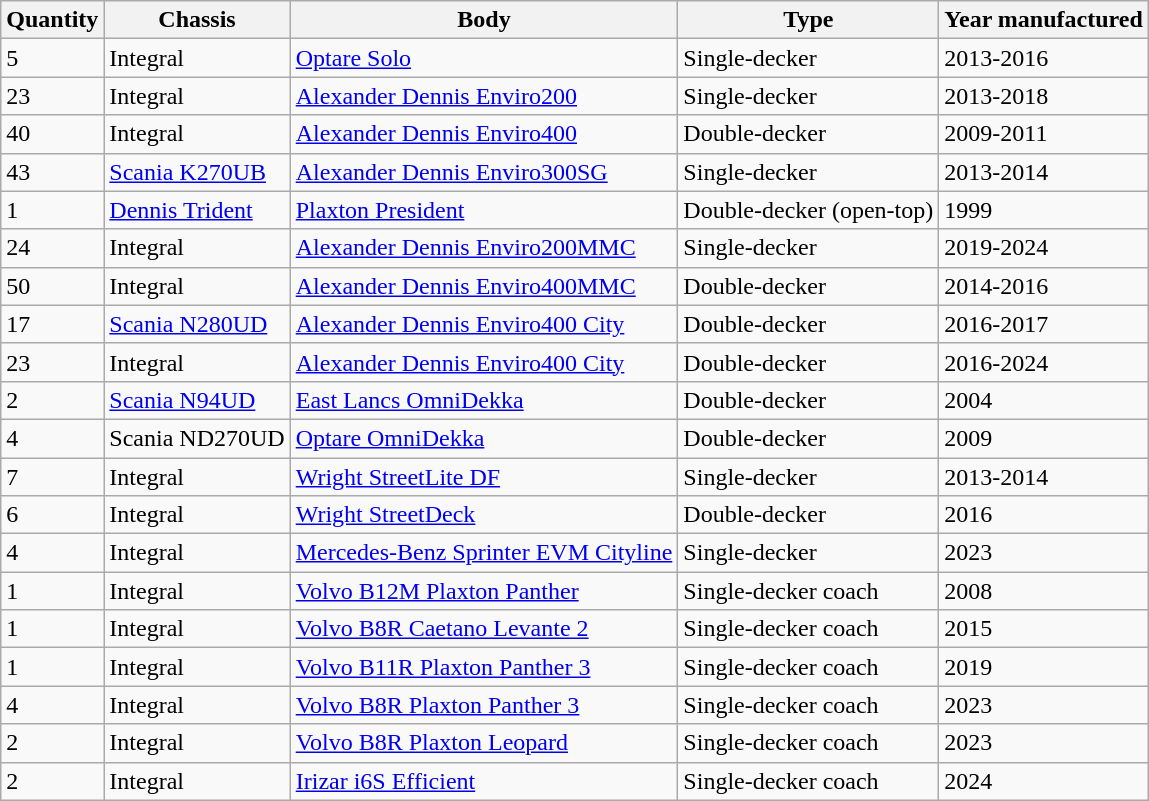<table class="wikitable">
<tr>
<th>Quantity</th>
<th>Chassis</th>
<th>Body</th>
<th>Type</th>
<th>Year manufactured</th>
</tr>
<tr>
<td>5</td>
<td>Integral</td>
<td><a href='#'>Optare Solo</a></td>
<td>Single-decker</td>
<td>2013-2016</td>
</tr>
<tr>
<td>23</td>
<td>Integral</td>
<td><a href='#'>Alexander Dennis Enviro200</a></td>
<td>Single-decker</td>
<td>2013-2018</td>
</tr>
<tr>
<td>40</td>
<td>Integral</td>
<td><a href='#'>Alexander Dennis Enviro400</a></td>
<td>Double-decker</td>
<td>2009-2011</td>
</tr>
<tr>
<td>43</td>
<td><a href='#'>Scania K270UB</a></td>
<td><a href='#'>Alexander Dennis Enviro300SG</a></td>
<td>Single-decker</td>
<td>2013-2014</td>
</tr>
<tr>
<td>1</td>
<td><a href='#'>Dennis Trident</a></td>
<td><a href='#'>Plaxton President</a></td>
<td>Double-decker (open-top)</td>
<td>1999</td>
</tr>
<tr>
<td>24</td>
<td>Integral</td>
<td><a href='#'>Alexander Dennis Enviro200MMC</a></td>
<td>Single-decker</td>
<td>2019-2024</td>
</tr>
<tr>
<td>50</td>
<td>Integral</td>
<td><a href='#'>Alexander Dennis Enviro400MMC</a></td>
<td>Double-decker</td>
<td>2014-2016</td>
</tr>
<tr>
<td>17</td>
<td><a href='#'>Scania N280UD</a></td>
<td><a href='#'>Alexander Dennis Enviro400 City</a></td>
<td>Double-decker</td>
<td>2016-2017</td>
</tr>
<tr>
<td>23</td>
<td>Integral</td>
<td><a href='#'>Alexander Dennis Enviro400 City</a></td>
<td>Double-decker</td>
<td>2016-2024</td>
</tr>
<tr>
<td>2</td>
<td><a href='#'>Scania N94UD</a></td>
<td><a href='#'>East Lancs OmniDekka</a></td>
<td>Double-decker</td>
<td>2004</td>
</tr>
<tr>
<td>4</td>
<td>Scania ND270UD</td>
<td><a href='#'>Optare OmniDekka</a></td>
<td>Double-decker</td>
<td>2009</td>
</tr>
<tr>
<td>7</td>
<td>Integral</td>
<td><a href='#'>Wright StreetLite DF</a></td>
<td>Single-decker</td>
<td>2013-2014</td>
</tr>
<tr>
<td>6</td>
<td>Integral</td>
<td><a href='#'>Wright StreetDeck</a></td>
<td>Double-decker</td>
<td>2016</td>
</tr>
<tr>
<td>4</td>
<td>Integral</td>
<td><a href='#'>Mercedes-Benz Sprinter EVM Cityline</a></td>
<td>Single-decker</td>
<td>2023</td>
</tr>
<tr>
<td>1</td>
<td>Integral</td>
<td><a href='#'>Volvo B12M Plaxton Panther</a></td>
<td>Single-decker coach</td>
<td>2008</td>
</tr>
<tr>
<td>1</td>
<td>Integral</td>
<td><a href='#'>Volvo B8R Caetano Levante 2</a></td>
<td>Single-decker coach</td>
<td>2015</td>
</tr>
<tr>
<td>1</td>
<td>Integral</td>
<td><a href='#'>Volvo B11R Plaxton Panther 3</a></td>
<td>Single-decker coach</td>
<td>2019</td>
</tr>
<tr>
<td>4</td>
<td>Integral</td>
<td><a href='#'>Volvo B8R Plaxton Panther 3</a></td>
<td>Single-decker coach</td>
<td>2023</td>
</tr>
<tr>
<td>2</td>
<td>Integral</td>
<td><a href='#'>Volvo B8R Plaxton Leopard</a></td>
<td>Single-decker coach</td>
<td>2023</td>
</tr>
<tr>
<td>2</td>
<td>Integral</td>
<td><a href='#'>Irizar i6S Efficient</a></td>
<td>Single-decker coach</td>
<td>2024</td>
</tr>
</table>
